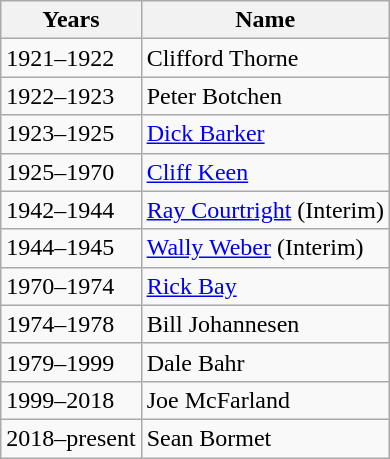<table class="wikitable">
<tr>
<th>Years</th>
<th>Name</th>
</tr>
<tr>
<td>1921–1922</td>
<td>Clifford Thorne</td>
</tr>
<tr>
<td>1922–1923</td>
<td>Peter Botchen</td>
</tr>
<tr>
<td>1923–1925</td>
<td><a href='#'>Dick Barker</a></td>
</tr>
<tr>
<td>1925–1970</td>
<td><a href='#'>Cliff Keen</a></td>
</tr>
<tr>
<td>1942–1944</td>
<td><a href='#'>Ray Courtright</a> (Interim)</td>
</tr>
<tr>
<td>1944–1945</td>
<td><a href='#'>Wally Weber</a> (Interim)</td>
</tr>
<tr>
<td>1970–1974</td>
<td><a href='#'>Rick Bay</a></td>
</tr>
<tr>
<td>1974–1978</td>
<td>Bill Johannesen</td>
</tr>
<tr>
<td>1979–1999</td>
<td>Dale Bahr</td>
</tr>
<tr>
<td>1999–2018</td>
<td>Joe McFarland</td>
</tr>
<tr>
<td>2018–present</td>
<td>Sean Bormet</td>
</tr>
</table>
